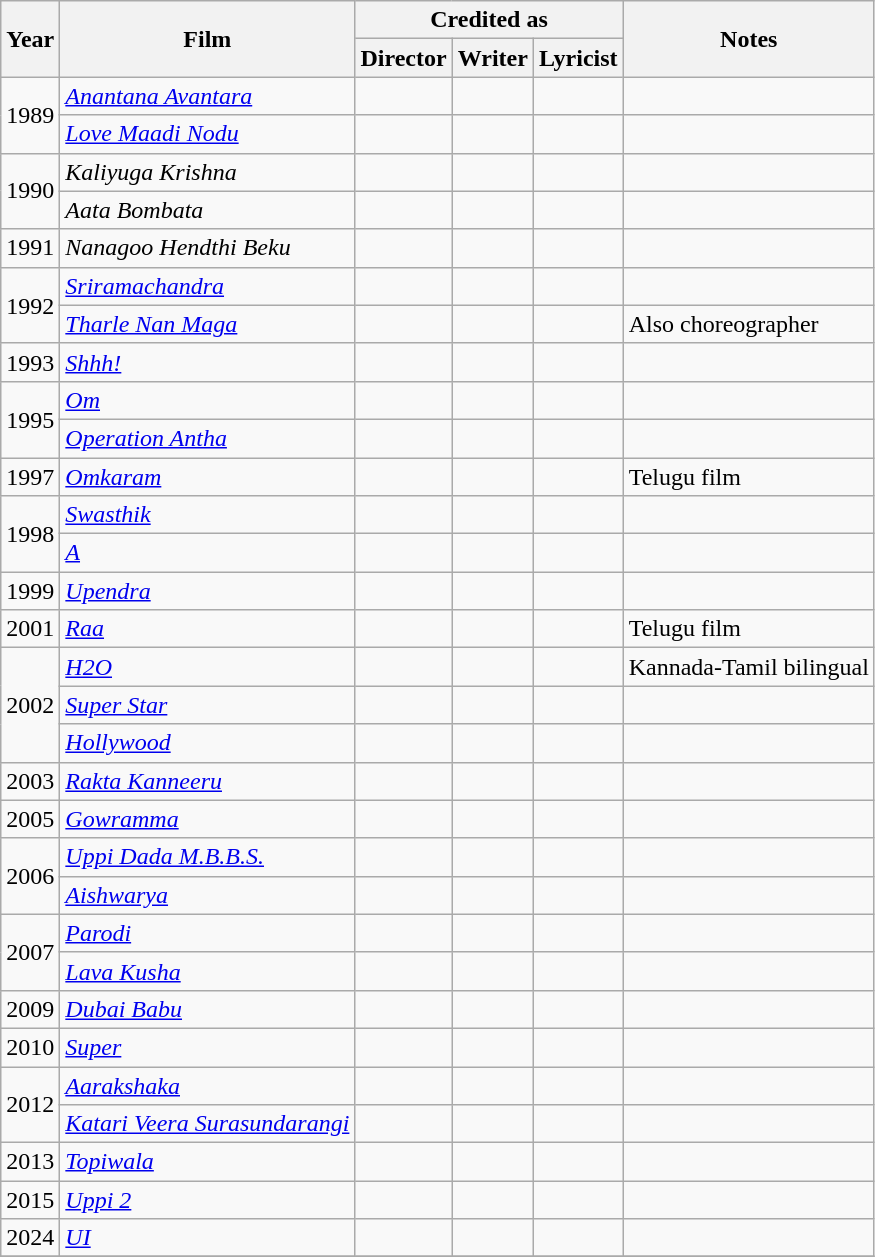<table class="wikitable sortable">
<tr>
<th rowspan="2">Year</th>
<th rowspan="2">Film</th>
<th colspan="3">Credited as</th>
<th rowspan="2" class="unsortable">Notes</th>
</tr>
<tr>
<th>Director</th>
<th>Writer</th>
<th>Lyricist</th>
</tr>
<tr>
<td rowspan="2">1989</td>
<td><em><a href='#'>Anantana Avantara</a></em></td>
<td></td>
<td></td>
<td></td>
<td></td>
</tr>
<tr>
<td><em><a href='#'>Love Maadi Nodu</a></em></td>
<td></td>
<td></td>
<td></td>
<td></td>
</tr>
<tr>
<td rowspan="2">1990</td>
<td><em>Kaliyuga Krishna</em></td>
<td></td>
<td></td>
<td></td>
<td></td>
</tr>
<tr>
<td><em>Aata Bombata</em></td>
<td></td>
<td></td>
<td></td>
<td></td>
</tr>
<tr>
<td>1991</td>
<td><em>Nanagoo Hendthi Beku</em></td>
<td></td>
<td></td>
<td></td>
<td></td>
</tr>
<tr>
<td rowspan="2">1992</td>
<td><em><a href='#'>Sriramachandra</a></em></td>
<td></td>
<td></td>
<td></td>
<td></td>
</tr>
<tr>
<td><em><a href='#'>Tharle Nan Maga</a></em></td>
<td></td>
<td></td>
<td></td>
<td>Also choreographer</td>
</tr>
<tr>
<td>1993</td>
<td><em><a href='#'>Shhh!</a></em></td>
<td></td>
<td></td>
<td></td>
<td></td>
</tr>
<tr>
<td rowspan="2">1995</td>
<td><em><a href='#'>Om</a></em></td>
<td></td>
<td></td>
<td></td>
<td></td>
</tr>
<tr>
<td><em><a href='#'>Operation Antha</a></em></td>
<td></td>
<td></td>
<td></td>
<td></td>
</tr>
<tr>
<td>1997</td>
<td><em><a href='#'>Omkaram</a></em></td>
<td></td>
<td></td>
<td></td>
<td>Telugu film</td>
</tr>
<tr>
<td rowspan="2">1998</td>
<td><em><a href='#'>Swasthik</a></em></td>
<td></td>
<td></td>
<td></td>
<td></td>
</tr>
<tr>
<td><em><a href='#'>A</a></em></td>
<td></td>
<td></td>
<td></td>
<td></td>
</tr>
<tr>
<td>1999</td>
<td><em><a href='#'>Upendra</a></em></td>
<td></td>
<td></td>
<td></td>
<td></td>
</tr>
<tr>
<td>2001</td>
<td><em><a href='#'>Raa</a></em></td>
<td></td>
<td></td>
<td></td>
<td>Telugu film</td>
</tr>
<tr>
<td rowspan="3">2002</td>
<td><em><a href='#'>H2O</a></em></td>
<td></td>
<td></td>
<td></td>
<td>Kannada-Tamil bilingual</td>
</tr>
<tr>
<td><em><a href='#'>Super Star</a></em></td>
<td></td>
<td></td>
<td></td>
<td></td>
</tr>
<tr>
<td><em><a href='#'>Hollywood</a></em></td>
<td></td>
<td></td>
<td></td>
<td></td>
</tr>
<tr>
<td>2003</td>
<td><em><a href='#'>Rakta Kanneeru</a></em></td>
<td></td>
<td></td>
<td></td>
<td></td>
</tr>
<tr>
<td>2005</td>
<td><em><a href='#'>Gowramma</a></em></td>
<td></td>
<td></td>
<td></td>
<td></td>
</tr>
<tr>
<td rowspan="2">2006</td>
<td><em><a href='#'>Uppi Dada M.B.B.S.</a></em></td>
<td></td>
<td></td>
<td></td>
<td></td>
</tr>
<tr>
<td><em><a href='#'>Aishwarya</a></em></td>
<td></td>
<td></td>
<td></td>
<td></td>
</tr>
<tr>
<td rowspan="2">2007</td>
<td><em><a href='#'>Parodi</a></em></td>
<td></td>
<td></td>
<td></td>
<td></td>
</tr>
<tr>
<td><em><a href='#'>Lava Kusha</a></em></td>
<td></td>
<td></td>
<td></td>
<td></td>
</tr>
<tr>
<td>2009</td>
<td><em><a href='#'>Dubai Babu</a></em></td>
<td></td>
<td></td>
<td></td>
<td></td>
</tr>
<tr>
<td>2010</td>
<td><em><a href='#'>Super</a></em></td>
<td></td>
<td></td>
<td></td>
<td></td>
</tr>
<tr>
<td rowspan="2">2012</td>
<td><em><a href='#'>Aarakshaka</a></em></td>
<td></td>
<td></td>
<td></td>
<td></td>
</tr>
<tr>
<td><em><a href='#'>Katari Veera Surasundarangi</a></em></td>
<td></td>
<td></td>
<td></td>
<td></td>
</tr>
<tr>
<td>2013</td>
<td><em><a href='#'>Topiwala</a></em></td>
<td></td>
<td></td>
<td></td>
<td></td>
</tr>
<tr>
<td>2015</td>
<td><em><a href='#'>Uppi 2</a></em></td>
<td></td>
<td></td>
<td></td>
<td></td>
</tr>
<tr>
<td>2024</td>
<td><em><a href='#'>UI</a></em></td>
<td></td>
<td></td>
<td></td>
<td></td>
</tr>
<tr>
</tr>
</table>
